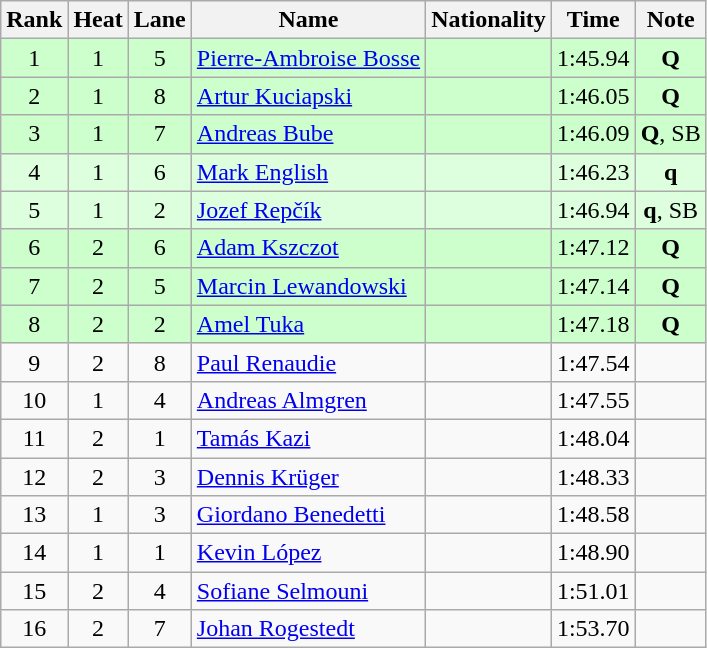<table class="wikitable sortable" style="text-align:center">
<tr>
<th>Rank</th>
<th>Heat</th>
<th>Lane</th>
<th>Name</th>
<th>Nationality</th>
<th>Time</th>
<th>Note</th>
</tr>
<tr bgcolor=ccffcc>
<td>1</td>
<td>1</td>
<td>5</td>
<td align=left><a href='#'>Pierre-Ambroise Bosse</a></td>
<td align=left></td>
<td>1:45.94</td>
<td><strong>Q</strong></td>
</tr>
<tr bgcolor=ccffcc>
<td>2</td>
<td>1</td>
<td>8</td>
<td align=left><a href='#'>Artur Kuciapski</a></td>
<td align=left></td>
<td>1:46.05</td>
<td><strong>Q</strong></td>
</tr>
<tr bgcolor=ccffcc>
<td>3</td>
<td>1</td>
<td>7</td>
<td align=left><a href='#'>Andreas Bube</a></td>
<td align=left></td>
<td>1:46.09</td>
<td><strong>Q</strong>, SB</td>
</tr>
<tr bgcolor=ddffdd>
<td>4</td>
<td>1</td>
<td>6</td>
<td align=left><a href='#'>Mark English</a></td>
<td align=left></td>
<td>1:46.23</td>
<td><strong>q</strong></td>
</tr>
<tr bgcolor=ddffdd>
<td>5</td>
<td>1</td>
<td>2</td>
<td align=left><a href='#'>Jozef Repčík</a></td>
<td align=left></td>
<td>1:46.94</td>
<td><strong>q</strong>, SB</td>
</tr>
<tr bgcolor=ccffcc>
<td>6</td>
<td>2</td>
<td>6</td>
<td align=left><a href='#'>Adam Kszczot</a></td>
<td align=left></td>
<td>1:47.12</td>
<td><strong>Q</strong></td>
</tr>
<tr bgcolor=ccffcc>
<td>7</td>
<td>2</td>
<td>5</td>
<td align=left><a href='#'>Marcin Lewandowski</a></td>
<td align=left></td>
<td>1:47.14</td>
<td><strong>Q</strong></td>
</tr>
<tr bgcolor=ccffcc>
<td>8</td>
<td>2</td>
<td>2</td>
<td align=left><a href='#'>Amel Tuka</a></td>
<td align=left></td>
<td>1:47.18</td>
<td><strong>Q</strong></td>
</tr>
<tr>
<td>9</td>
<td>2</td>
<td>8</td>
<td align=left><a href='#'>Paul Renaudie</a></td>
<td align=left></td>
<td>1:47.54</td>
<td></td>
</tr>
<tr>
<td>10</td>
<td>1</td>
<td>4</td>
<td align=left><a href='#'>Andreas Almgren</a></td>
<td align=left></td>
<td>1:47.55</td>
<td></td>
</tr>
<tr>
<td>11</td>
<td>2</td>
<td>1</td>
<td align=left><a href='#'>Tamás Kazi</a></td>
<td align=left></td>
<td>1:48.04</td>
<td></td>
</tr>
<tr>
<td>12</td>
<td>2</td>
<td>3</td>
<td align=left><a href='#'>Dennis Krüger</a></td>
<td align=left></td>
<td>1:48.33</td>
<td></td>
</tr>
<tr>
<td>13</td>
<td>1</td>
<td>3</td>
<td align=left><a href='#'>Giordano Benedetti</a></td>
<td align=left></td>
<td>1:48.58</td>
<td></td>
</tr>
<tr>
<td>14</td>
<td>1</td>
<td>1</td>
<td align=left><a href='#'>Kevin López</a></td>
<td align=left></td>
<td>1:48.90</td>
<td></td>
</tr>
<tr>
<td>15</td>
<td>2</td>
<td>4</td>
<td align=left><a href='#'>Sofiane Selmouni</a></td>
<td align=left></td>
<td>1:51.01</td>
<td></td>
</tr>
<tr>
<td>16</td>
<td>2</td>
<td>7</td>
<td align=left><a href='#'>Johan Rogestedt</a></td>
<td align=left></td>
<td>1:53.70</td>
<td></td>
</tr>
</table>
